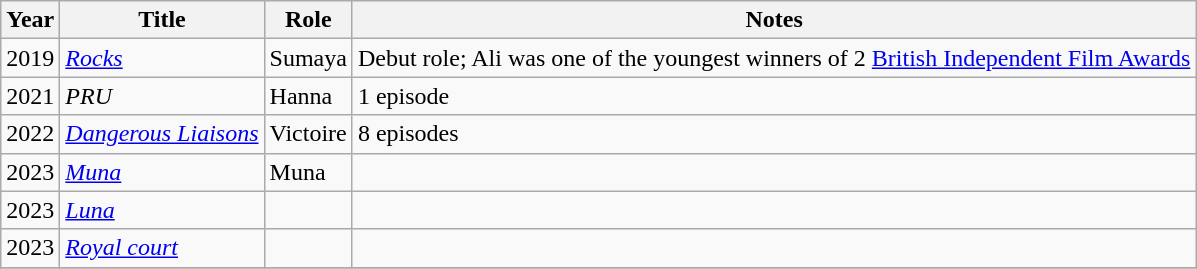<table class="wikitable sortable">
<tr>
<th>Year</th>
<th>Title</th>
<th>Role</th>
<th class="unsortable">Notes</th>
</tr>
<tr>
<td>2019</td>
<td><em><a href='#'>Rocks</a></em></td>
<td>Sumaya</td>
<td>Debut role; Ali was one of the youngest winners of 2 <a href='#'>British Independent Film Awards</a></td>
</tr>
<tr>
<td>2021</td>
<td><em>PRU</em></td>
<td>Hanna</td>
<td>1 episode</td>
</tr>
<tr>
<td>2022</td>
<td><em><a href='#'>Dangerous Liaisons</a></em></td>
<td>Victoire</td>
<td>8 episodes</td>
</tr>
<tr>
<td>2023</td>
<td><em><a href='#'>Muna</a></em></td>
<td>Muna</td>
<td></td>
</tr>
<tr>
<td>2023</td>
<td><em><a href='#'>Luna</a></em></td>
<td></td>
<td></td>
</tr>
<tr>
<td>2023</td>
<td><em><a href='#'>Royal court</a></td>
<td></td>
<td></td>
</tr>
<tr>
</tr>
</table>
